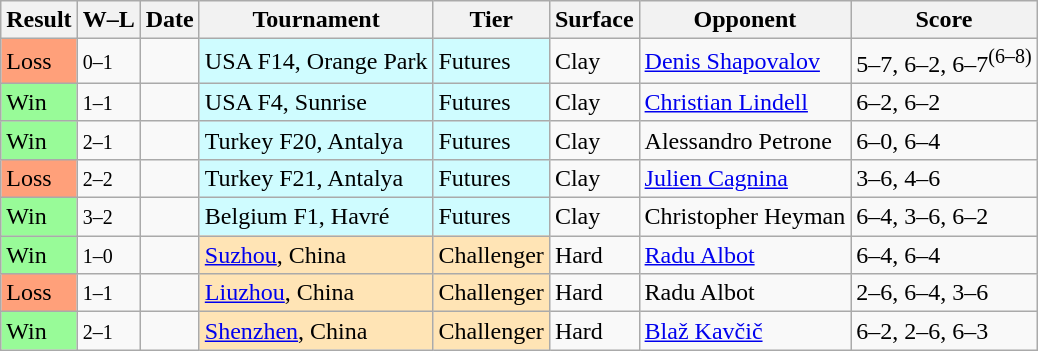<table class="sortable wikitable">
<tr>
<th>Result</th>
<th class="unsortable">W–L</th>
<th>Date</th>
<th>Tournament</th>
<th>Tier</th>
<th>Surface</th>
<th>Opponent</th>
<th class="unsortable">Score</th>
</tr>
<tr>
<td bgcolor=ffa07a>Loss</td>
<td><small>0–1</small></td>
<td></td>
<td style="background:#cffcff;">USA F14, Orange Park</td>
<td style="background:#cffcff;">Futures</td>
<td>Clay</td>
<td> <a href='#'>Denis Shapovalov</a></td>
<td>5–7, 6–2, 6–7<sup>(6–8)</sup></td>
</tr>
<tr>
<td bgcolor=98fb98>Win</td>
<td><small>1–1</small></td>
<td></td>
<td style="background:#cffcff;">USA F4, Sunrise</td>
<td style="background:#cffcff;">Futures</td>
<td>Clay</td>
<td> <a href='#'>Christian Lindell</a></td>
<td>6–2, 6–2</td>
</tr>
<tr>
<td bgcolor=98fb98>Win</td>
<td><small>2–1</small></td>
<td></td>
<td style="background:#cffcff;">Turkey F20, Antalya</td>
<td style="background:#cffcff;">Futures</td>
<td>Clay</td>
<td> Alessandro Petrone</td>
<td>6–0, 6–4</td>
</tr>
<tr>
<td bgcolor=ffa07a>Loss</td>
<td><small>2–2</small></td>
<td></td>
<td style="background:#cffcff;">Turkey F21, Antalya</td>
<td style="background:#cffcff;">Futures</td>
<td>Clay</td>
<td> <a href='#'>Julien Cagnina</a></td>
<td>3–6, 4–6</td>
</tr>
<tr>
<td bgcolor=98fb98>Win</td>
<td><small>3–2</small></td>
<td></td>
<td style="background:#cffcff;">Belgium F1, Havré</td>
<td style="background:#cffcff;">Futures</td>
<td>Clay</td>
<td> Christopher Heyman</td>
<td>6–4, 3–6, 6–2</td>
</tr>
<tr>
<td bgcolor=98fb98>Win</td>
<td><small>1–0</small></td>
<td><a href='#'></a></td>
<td style="background:moccasin;"><a href='#'>Suzhou</a>, China</td>
<td style="background:moccasin;">Challenger</td>
<td>Hard</td>
<td> <a href='#'>Radu Albot</a></td>
<td>6–4, 6–4</td>
</tr>
<tr>
<td bgcolor=ffa07a>Loss</td>
<td><small>1–1</small></td>
<td><a href='#'></a></td>
<td style="background:moccasin;"><a href='#'>Liuzhou</a>, China</td>
<td style="background:moccasin;">Challenger</td>
<td>Hard</td>
<td> Radu Albot</td>
<td>2–6, 6–4, 3–6</td>
</tr>
<tr>
<td bgcolor=98fb98>Win</td>
<td><small>2–1</small></td>
<td><a href='#'></a></td>
<td style="background:moccasin;"><a href='#'>Shenzhen</a>, China</td>
<td style="background:moccasin;">Challenger</td>
<td>Hard</td>
<td> <a href='#'>Blaž Kavčič</a></td>
<td>6–2, 2–6, 6–3</td>
</tr>
</table>
